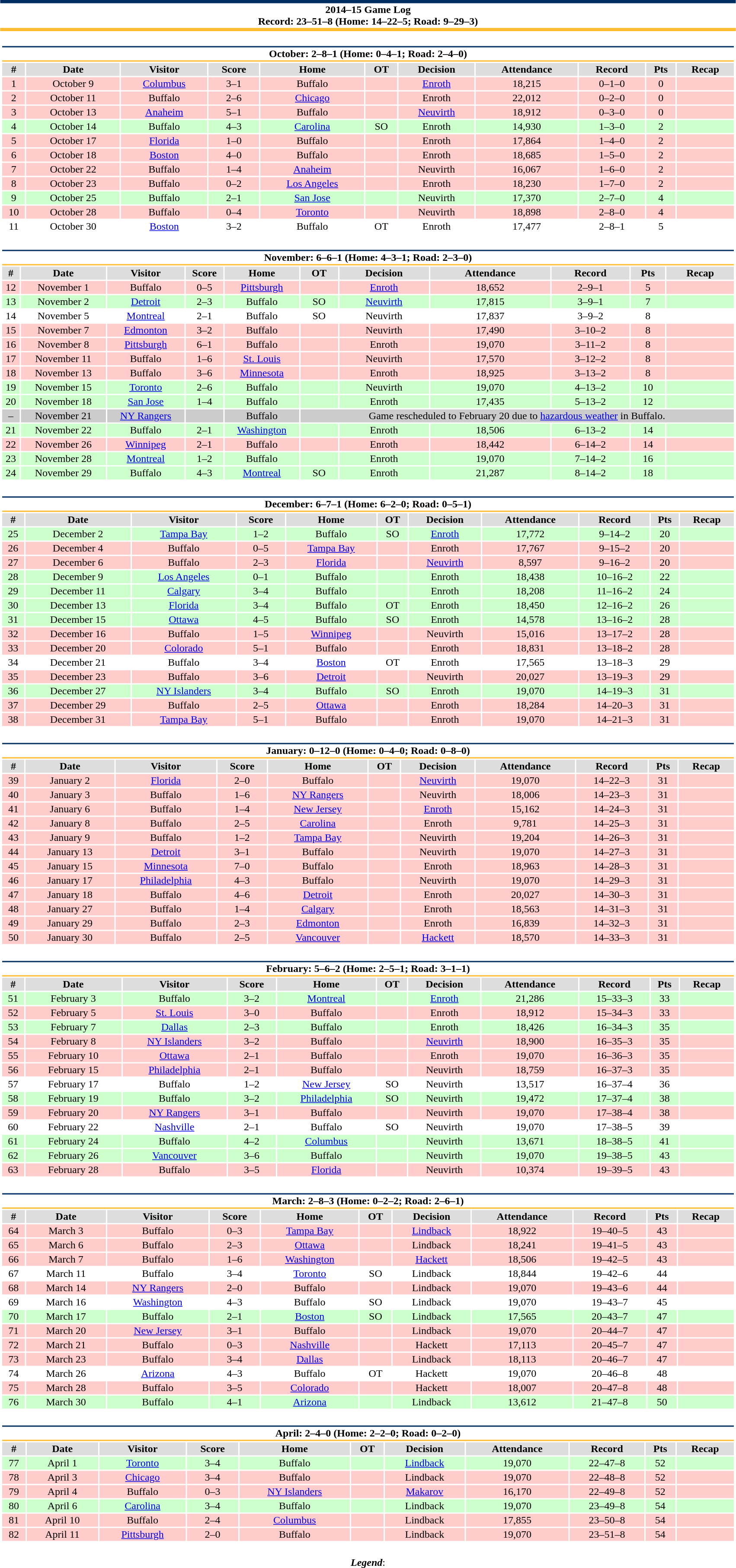<table class="toccolours" style="width:90%; clear:both; margin:1.5em auto; text-align:center;">
<tr>
<th colspan="11" style="background:#fff; border-top:#002E62 5px solid; border-bottom:#FDBB2F 5px solid;">2014–15 Game Log<br>Record: 23–51–8 (Home: 14–22–5; Road: 9–29–3)</th>
</tr>
<tr>
<td colspan=11><br><table class="toccolours collapsible collapsed" style="width:100%;">
<tr>
<th colspan="11" style="background:#fff; border-top:#002E62 2px solid; border-bottom:#FDBB2F 2px solid;">October: 2–8–1 (Home: 0–4–1; Road: 2–4–0)</th>
</tr>
<tr style="text-align:center; background:#ddd;">
<th>#</th>
<th>Date</th>
<th>Visitor</th>
<th>Score</th>
<th>Home</th>
<th>OT</th>
<th>Decision</th>
<th>Attendance</th>
<th>Record</th>
<th>Pts</th>
<th>Recap</th>
</tr>
<tr style="text-align:center; background:#fcc;">
<td>1</td>
<td>October 9</td>
<td><a href='#'>Columbus</a></td>
<td>3–1</td>
<td>Buffalo</td>
<td></td>
<td><a href='#'>Enroth</a></td>
<td>18,215</td>
<td>0–1–0</td>
<td>0</td>
<td></td>
</tr>
<tr style="text-align:center; background:#fcc;">
<td>2</td>
<td>October 11</td>
<td>Buffalo</td>
<td>2–6</td>
<td><a href='#'>Chicago</a></td>
<td></td>
<td>Enroth</td>
<td>22,012</td>
<td>0–2–0</td>
<td>0</td>
<td></td>
</tr>
<tr style="text-align:center; background:#fcc;">
<td>3</td>
<td>October 13</td>
<td><a href='#'>Anaheim</a></td>
<td>5–1</td>
<td>Buffalo</td>
<td></td>
<td><a href='#'>Neuvirth</a></td>
<td>18,912</td>
<td>0–3–0</td>
<td>0</td>
<td></td>
</tr>
<tr style="text-align:center; background:#cfc;">
<td>4</td>
<td>October 14</td>
<td>Buffalo</td>
<td>4–3</td>
<td><a href='#'>Carolina</a></td>
<td>SO</td>
<td>Enroth</td>
<td>14,930</td>
<td>1–3–0</td>
<td>2</td>
<td></td>
</tr>
<tr style="text-align:center; background:#fcc;">
<td>5</td>
<td>October 17</td>
<td><a href='#'>Florida</a></td>
<td>1–0</td>
<td>Buffalo</td>
<td></td>
<td>Enroth</td>
<td>17,864</td>
<td>1–4–0</td>
<td>2</td>
<td></td>
</tr>
<tr style="text-align:center; background:#fcc;">
<td>6</td>
<td>October 18</td>
<td><a href='#'>Boston</a></td>
<td>4–0</td>
<td>Buffalo</td>
<td></td>
<td>Enroth</td>
<td>18,685</td>
<td>1–5–0</td>
<td>2</td>
<td></td>
</tr>
<tr style="text-align:center; background:#fcc;">
<td>7</td>
<td>October 22</td>
<td>Buffalo</td>
<td>1–4</td>
<td><a href='#'>Anaheim</a></td>
<td></td>
<td>Neuvirth</td>
<td>16,067</td>
<td>1–6–0</td>
<td>2</td>
<td></td>
</tr>
<tr style="text-align:center; background:#fcc;">
<td>8</td>
<td>October 23</td>
<td>Buffalo</td>
<td>0–2</td>
<td><a href='#'>Los Angeles</a></td>
<td></td>
<td>Enroth</td>
<td>18,230</td>
<td>1–7–0</td>
<td>2</td>
<td></td>
</tr>
<tr style="text-align:center; background:#cfc;">
<td>9</td>
<td>October 25</td>
<td>Buffalo</td>
<td>2–1</td>
<td><a href='#'>San Jose</a></td>
<td></td>
<td>Neuvirth</td>
<td>17,370</td>
<td>2–7–0</td>
<td>4</td>
<td></td>
</tr>
<tr style="text-align:center; background:#fcc;">
<td>10</td>
<td>October 28</td>
<td>Buffalo</td>
<td>0–4</td>
<td><a href='#'>Toronto</a></td>
<td></td>
<td>Neuvirth</td>
<td>18,898</td>
<td>2–8–0</td>
<td>4</td>
<td></td>
</tr>
<tr style="text-align:center; background:#fff;">
<td>11</td>
<td>October 30</td>
<td><a href='#'>Boston</a></td>
<td>3–2</td>
<td>Buffalo</td>
<td>OT</td>
<td>Enroth</td>
<td>17,477</td>
<td>2–8–1</td>
<td>5</td>
<td></td>
</tr>
</table>
</td>
</tr>
<tr>
<td colspan=11><br><table class="toccolours collapsible collapsed" style="width:100%;">
<tr>
<th colspan="11" style="background:#fff; border-top:#002E62 2px solid; border-bottom:#FDBB2F 2px solid;">November: 6–6–1 (Home: 4–3–1; Road: 2–3–0)</th>
</tr>
<tr style="text-align:center; background:#ddd;">
<th>#</th>
<th>Date</th>
<th>Visitor</th>
<th>Score</th>
<th>Home</th>
<th>OT</th>
<th>Decision</th>
<th>Attendance</th>
<th>Record</th>
<th>Pts</th>
<th>Recap</th>
</tr>
<tr style="text-align:center; background:#fcc;">
<td>12</td>
<td>November 1</td>
<td>Buffalo</td>
<td>0–5</td>
<td><a href='#'>Pittsburgh</a></td>
<td></td>
<td><a href='#'>Enroth</a></td>
<td>18,652</td>
<td>2–9–1</td>
<td>5</td>
<td></td>
</tr>
<tr style="text-align:center; background:#cfc;">
<td>13</td>
<td>November 2</td>
<td><a href='#'>Detroit</a></td>
<td>2–3</td>
<td>Buffalo</td>
<td>SO</td>
<td><a href='#'>Neuvirth</a></td>
<td>17,815</td>
<td>3–9–1</td>
<td>7</td>
<td></td>
</tr>
<tr style="text-align:center; background:#fff;">
<td>14</td>
<td>November 5</td>
<td><a href='#'>Montreal</a></td>
<td>2–1</td>
<td>Buffalo</td>
<td>SO</td>
<td>Neuvirth</td>
<td>17,837</td>
<td>3–9–2</td>
<td>8</td>
<td></td>
</tr>
<tr style="text-align:center; background:#fcc;">
<td>15</td>
<td>November 7</td>
<td><a href='#'>Edmonton</a></td>
<td>3–2</td>
<td>Buffalo</td>
<td></td>
<td>Neuvirth</td>
<td>17,490</td>
<td>3–10–2</td>
<td>8</td>
<td></td>
</tr>
<tr style="text-align:center; background:#fcc;">
<td>16</td>
<td>November 8</td>
<td><a href='#'>Pittsburgh</a></td>
<td>6–1</td>
<td>Buffalo</td>
<td></td>
<td>Enroth</td>
<td>19,070</td>
<td>3–11–2</td>
<td>8</td>
<td></td>
</tr>
<tr style="text-align:center; background:#fcc;">
<td>17</td>
<td>November 11</td>
<td>Buffalo</td>
<td>1–6</td>
<td><a href='#'>St. Louis</a></td>
<td></td>
<td>Neuvirth</td>
<td>17,570</td>
<td>3–12–2</td>
<td>8</td>
<td></td>
</tr>
<tr style="text-align:center; background:#fcc;">
<td>18</td>
<td>November 13</td>
<td>Buffalo</td>
<td>3–6</td>
<td><a href='#'>Minnesota</a></td>
<td></td>
<td>Enroth</td>
<td>18,925</td>
<td>3–13–2</td>
<td>8</td>
<td></td>
</tr>
<tr style="text-align:center; background:#cfc;">
<td>19</td>
<td>November 15</td>
<td><a href='#'>Toronto</a></td>
<td>2–6</td>
<td>Buffalo</td>
<td></td>
<td>Neuvirth</td>
<td>19,070</td>
<td>4–13–2</td>
<td>10</td>
<td></td>
</tr>
<tr style="text-align:center; background:#cfc;">
<td>20</td>
<td>November 18</td>
<td><a href='#'>San Jose</a></td>
<td>1–4</td>
<td>Buffalo</td>
<td></td>
<td>Enroth</td>
<td>17,435</td>
<td>5–13–2</td>
<td>12</td>
<td></td>
</tr>
<tr style="text-align:center; background:#ccc;">
<td>–</td>
<td>November 21</td>
<td><a href='#'>NY Rangers</a></td>
<td></td>
<td>Buffalo</td>
<td colspan="6">Game rescheduled to February 20 due to <a href='#'>hazardous weather</a> in Buffalo.</td>
</tr>
<tr style="text-align:center; background:#cfc;">
<td>21</td>
<td>November 22</td>
<td>Buffalo</td>
<td>2–1</td>
<td><a href='#'>Washington</a></td>
<td></td>
<td>Enroth</td>
<td>18,506</td>
<td>6–13–2</td>
<td>14</td>
<td></td>
</tr>
<tr style="text-align:center; background:#fcc;">
<td>22</td>
<td>November 26</td>
<td><a href='#'>Winnipeg</a></td>
<td>2–1</td>
<td>Buffalo</td>
<td></td>
<td>Enroth</td>
<td>18,442</td>
<td>6–14–2</td>
<td>14</td>
<td></td>
</tr>
<tr style="text-align:center; background:#cfc;">
<td>23</td>
<td>November 28</td>
<td><a href='#'>Montreal</a></td>
<td>1–2</td>
<td>Buffalo</td>
<td></td>
<td>Enroth</td>
<td>19,070</td>
<td>7–14–2</td>
<td>16</td>
<td></td>
</tr>
<tr style="text-align:center; background:#cfc;">
<td>24</td>
<td>November 29</td>
<td>Buffalo</td>
<td>4–3</td>
<td><a href='#'>Montreal</a></td>
<td>SO</td>
<td>Enroth</td>
<td>21,287</td>
<td>8–14–2</td>
<td>18</td>
<td></td>
</tr>
</table>
</td>
</tr>
<tr>
<td colspan=11><br><table class="toccolours collapsible collapsed" style="width:100%;">
<tr>
<th colspan="11" style="background:#fff; border-top:#002E62 2px solid; border-bottom:#FDBB2F 2px solid;">December: 6–7–1 (Home: 6–2–0; Road: 0–5–1)</th>
</tr>
<tr style="text-align:center; background:#ddd;">
<th>#</th>
<th>Date</th>
<th>Visitor</th>
<th>Score</th>
<th>Home</th>
<th>OT</th>
<th>Decision</th>
<th>Attendance</th>
<th>Record</th>
<th>Pts</th>
<th>Recap</th>
</tr>
<tr style="text-align:center; background:#cfc;">
<td>25</td>
<td>December 2</td>
<td><a href='#'>Tampa Bay</a></td>
<td>1–2</td>
<td>Buffalo</td>
<td>SO</td>
<td><a href='#'>Enroth</a></td>
<td>17,772</td>
<td>9–14–2</td>
<td>20</td>
<td></td>
</tr>
<tr style="text-align:center; background:#fcc;">
<td>26</td>
<td>December 4</td>
<td>Buffalo</td>
<td>0–5</td>
<td><a href='#'>Tampa Bay</a></td>
<td></td>
<td>Enroth</td>
<td>17,767</td>
<td>9–15–2</td>
<td>20</td>
<td></td>
</tr>
<tr style="text-align:center; background:#fcc;">
<td>27</td>
<td>December 6</td>
<td>Buffalo</td>
<td>2–3</td>
<td><a href='#'>Florida</a></td>
<td></td>
<td><a href='#'>Neuvirth</a></td>
<td>8,597</td>
<td>9–16–2</td>
<td>20</td>
<td></td>
</tr>
<tr style="text-align:center; background:#cfc;">
<td>28</td>
<td>December 9</td>
<td><a href='#'>Los Angeles</a></td>
<td>0–1</td>
<td>Buffalo</td>
<td></td>
<td>Enroth</td>
<td>18,438</td>
<td>10–16–2</td>
<td>22</td>
<td></td>
</tr>
<tr style="text-align:center; background:#cfc;">
<td>29</td>
<td>December 11</td>
<td><a href='#'>Calgary</a></td>
<td>3–4</td>
<td>Buffalo</td>
<td></td>
<td>Enroth</td>
<td>18,208</td>
<td>11–16–2</td>
<td>24</td>
<td></td>
</tr>
<tr style="text-align:center; background:#cfc;">
<td>30</td>
<td>December 13</td>
<td><a href='#'>Florida</a></td>
<td>3–4</td>
<td>Buffalo</td>
<td>OT</td>
<td>Enroth</td>
<td>18,450</td>
<td>12–16–2</td>
<td>26</td>
<td></td>
</tr>
<tr style="text-align:center; background:#cfc;">
<td>31</td>
<td>December 15</td>
<td><a href='#'>Ottawa</a></td>
<td>4–5</td>
<td>Buffalo</td>
<td>SO</td>
<td>Enroth</td>
<td>14,578</td>
<td>13–16–2</td>
<td>28</td>
<td></td>
</tr>
<tr style="text-align:center; background:#fcc;">
<td>32</td>
<td>December 16</td>
<td>Buffalo</td>
<td>1–5</td>
<td><a href='#'>Winnipeg</a></td>
<td></td>
<td>Neuvirth</td>
<td>15,016</td>
<td>13–17–2</td>
<td>28</td>
<td></td>
</tr>
<tr style="text-align:center; background:#fcc;">
<td>33</td>
<td>December 20</td>
<td><a href='#'>Colorado</a></td>
<td>5–1</td>
<td>Buffalo</td>
<td></td>
<td>Enroth</td>
<td>18,831</td>
<td>13–18–2</td>
<td>28</td>
<td></td>
</tr>
<tr style="text-align:center; background:#fff;">
<td>34</td>
<td>December 21</td>
<td>Buffalo</td>
<td>3–4</td>
<td><a href='#'>Boston</a></td>
<td>OT</td>
<td>Enroth</td>
<td>17,565</td>
<td>13–18–3</td>
<td>29</td>
<td></td>
</tr>
<tr style="text-align:center; background:#fcc;">
<td>35</td>
<td>December 23</td>
<td>Buffalo</td>
<td>3–6</td>
<td><a href='#'>Detroit</a></td>
<td></td>
<td>Neuvirth</td>
<td>20,027</td>
<td>13–19–3</td>
<td>29</td>
<td></td>
</tr>
<tr style="text-align:center; background:#cfc;">
<td>36</td>
<td>December 27</td>
<td><a href='#'>NY Islanders</a></td>
<td>3–4</td>
<td>Buffalo</td>
<td>SO</td>
<td>Enroth</td>
<td>19,070</td>
<td>14–19–3</td>
<td>31</td>
<td></td>
</tr>
<tr style="text-align:center; background:#fcc;">
<td>37</td>
<td>December 29</td>
<td>Buffalo</td>
<td>2–5</td>
<td><a href='#'>Ottawa</a></td>
<td></td>
<td>Enroth</td>
<td>18,284</td>
<td>14–20–3</td>
<td>31</td>
<td></td>
</tr>
<tr style="text-align:center; background:#fcc;">
<td>38</td>
<td>December 31</td>
<td><a href='#'>Tampa Bay</a></td>
<td>5–1</td>
<td>Buffalo</td>
<td></td>
<td>Enroth</td>
<td>19,070</td>
<td>14–21–3</td>
<td>31</td>
<td></td>
</tr>
</table>
</td>
</tr>
<tr>
<td colspan=11><br><table class="toccolours collapsible collapsed" style="width:100%;">
<tr>
<th colspan="11" style="background:#fff; border-top:#002E62 2px solid; border-bottom:#FDBB2F 2px solid;">January: 0–12–0 (Home: 0–4–0; Road: 0–8–0)</th>
</tr>
<tr style="text-align:center; background:#ddd;">
<th>#</th>
<th>Date</th>
<th>Visitor</th>
<th>Score</th>
<th>Home</th>
<th>OT</th>
<th>Decision</th>
<th>Attendance</th>
<th>Record</th>
<th>Pts</th>
<th>Recap</th>
</tr>
<tr style="text-align:center; background:#fcc;">
<td>39</td>
<td>January 2</td>
<td><a href='#'>Florida</a></td>
<td>2–0</td>
<td>Buffalo</td>
<td></td>
<td><a href='#'>Neuvirth</a></td>
<td>19,070</td>
<td>14–22–3</td>
<td>31</td>
<td></td>
</tr>
<tr style="text-align:center; background:#fcc;">
<td>40</td>
<td>January 3</td>
<td>Buffalo</td>
<td>1–6</td>
<td><a href='#'>NY Rangers</a></td>
<td></td>
<td>Neuvirth</td>
<td>18,006</td>
<td>14–23–3</td>
<td>31</td>
<td></td>
</tr>
<tr style="text-align:center; background:#fcc;">
<td>41</td>
<td>January 6</td>
<td>Buffalo</td>
<td>1–4</td>
<td><a href='#'>New Jersey</a></td>
<td></td>
<td><a href='#'>Enroth</a></td>
<td>15,162</td>
<td>14–24–3</td>
<td>31</td>
<td></td>
</tr>
<tr style="text-align:center; background:#fcc;">
<td>42</td>
<td>January 8</td>
<td>Buffalo</td>
<td>2–5</td>
<td><a href='#'>Carolina</a></td>
<td></td>
<td>Enroth</td>
<td>9,781</td>
<td>14–25–3</td>
<td>31</td>
<td></td>
</tr>
<tr style="text-align:center; background:#fcc;">
<td>43</td>
<td>January 9</td>
<td>Buffalo</td>
<td>1–2</td>
<td><a href='#'>Tampa Bay</a></td>
<td></td>
<td>Neuvirth</td>
<td>19,204</td>
<td>14–26–3</td>
<td>31</td>
<td></td>
</tr>
<tr style="text-align:center; background:#fcc;">
<td>44</td>
<td>January 13</td>
<td><a href='#'>Detroit</a></td>
<td>3–1</td>
<td>Buffalo</td>
<td></td>
<td>Neuvirth</td>
<td>19,070</td>
<td>14–27–3</td>
<td>31</td>
<td></td>
</tr>
<tr style="text-align:center; background:#fcc;">
<td>45</td>
<td>January 15</td>
<td><a href='#'>Minnesota</a></td>
<td>7–0</td>
<td>Buffalo</td>
<td></td>
<td>Enroth</td>
<td>18,963</td>
<td>14–28–3</td>
<td>31</td>
<td></td>
</tr>
<tr style="text-align:center; background:#fcc;">
<td>46</td>
<td>January 17</td>
<td><a href='#'>Philadelphia</a></td>
<td>4–3</td>
<td>Buffalo</td>
<td></td>
<td>Neuvirth</td>
<td>19,070</td>
<td>14–29–3</td>
<td>31</td>
<td></td>
</tr>
<tr style="text-align:center; background:#fcc;">
<td>47</td>
<td>January 18</td>
<td>Buffalo</td>
<td>4–6</td>
<td><a href='#'>Detroit</a></td>
<td></td>
<td>Enroth</td>
<td>20,027</td>
<td>14–30–3</td>
<td>31</td>
<td></td>
</tr>
<tr style="text-align:center; background:#fcc;">
<td>48</td>
<td>January 27</td>
<td>Buffalo</td>
<td>1–4</td>
<td><a href='#'>Calgary</a></td>
<td></td>
<td>Enroth</td>
<td>18,563</td>
<td>14–31–3</td>
<td>31</td>
<td></td>
</tr>
<tr style="text-align:center; background:#fcc;">
<td>49</td>
<td>January 29</td>
<td>Buffalo</td>
<td>2–3</td>
<td><a href='#'>Edmonton</a></td>
<td></td>
<td>Enroth</td>
<td>16,839</td>
<td>14–32–3</td>
<td>31</td>
<td></td>
</tr>
<tr style="text-align:center; background:#fcc;">
<td>50</td>
<td>January 30</td>
<td>Buffalo</td>
<td>2–5</td>
<td><a href='#'>Vancouver</a></td>
<td></td>
<td><a href='#'>Hackett</a></td>
<td>18,570</td>
<td>14–33–3</td>
<td>31</td>
<td></td>
</tr>
</table>
</td>
</tr>
<tr>
<td colspan=11><br><table class="toccolours collapsible collapsed" style="width:100%;">
<tr>
<th colspan="11" style="background:#fff; border-top:#002E62 2px solid; border-bottom:#FDBB2F 2px solid;">February: 5–6–2 (Home: 2–5–1; Road: 3–1–1)</th>
</tr>
<tr style="text-align:center; background:#ddd;">
<th>#</th>
<th>Date</th>
<th>Visitor</th>
<th>Score</th>
<th>Home</th>
<th>OT</th>
<th>Decision</th>
<th>Attendance</th>
<th>Record</th>
<th>Pts</th>
<th>Recap</th>
</tr>
<tr style="text-align:center; background:#cfc;">
<td>51</td>
<td>February 3</td>
<td>Buffalo</td>
<td>3–2</td>
<td><a href='#'>Montreal</a></td>
<td></td>
<td><a href='#'>Enroth</a></td>
<td>21,286</td>
<td>15–33–3</td>
<td>33</td>
<td></td>
</tr>
<tr style="text-align:center; background:#fcc;">
<td>52</td>
<td>February 5</td>
<td><a href='#'>St. Louis</a></td>
<td>3–0</td>
<td>Buffalo</td>
<td></td>
<td>Enroth</td>
<td>18,912</td>
<td>15–34–3</td>
<td>33</td>
<td></td>
</tr>
<tr style="text-align:center; background:#cfc;">
<td>53</td>
<td>February 7</td>
<td><a href='#'>Dallas</a></td>
<td>2–3</td>
<td>Buffalo</td>
<td></td>
<td>Enroth</td>
<td>18,426</td>
<td>16–34–3</td>
<td>35</td>
<td></td>
</tr>
<tr style="text-align:center; background:#fcc;">
<td>54</td>
<td>February 8</td>
<td><a href='#'>NY Islanders</a></td>
<td>3–2</td>
<td>Buffalo</td>
<td></td>
<td><a href='#'>Neuvirth</a></td>
<td>18,900</td>
<td>16–35–3</td>
<td>35</td>
<td></td>
</tr>
<tr style="text-align:center; background:#fcc;">
<td>55</td>
<td>February 10</td>
<td><a href='#'>Ottawa</a></td>
<td>2–1</td>
<td>Buffalo</td>
<td></td>
<td>Enroth</td>
<td>19,070</td>
<td>16–36–3</td>
<td>35</td>
<td></td>
</tr>
<tr style="text-align:center; background:#fcc;">
<td>56</td>
<td>February 15</td>
<td><a href='#'>Philadelphia</a></td>
<td>2–1</td>
<td>Buffalo</td>
<td></td>
<td>Neuvirth</td>
<td>18,759</td>
<td>16–37–3</td>
<td>35</td>
<td></td>
</tr>
<tr style="text-align:center; background:#fff;">
<td>57</td>
<td>February 17</td>
<td>Buffalo</td>
<td>1–2</td>
<td><a href='#'>New Jersey</a></td>
<td>SO</td>
<td>Neuvirth</td>
<td>13,517</td>
<td>16–37–4</td>
<td>36</td>
<td></td>
</tr>
<tr style="text-align:center; background:#cfc;">
<td>58</td>
<td>February 19</td>
<td>Buffalo</td>
<td>3–2</td>
<td><a href='#'>Philadelphia</a></td>
<td>SO</td>
<td>Neuvirth</td>
<td>19,472</td>
<td>17–37–4</td>
<td>38</td>
<td></td>
</tr>
<tr style="text-align:center; background:#fcc;">
<td>59</td>
<td>February 20</td>
<td><a href='#'>NY Rangers</a></td>
<td>3–1</td>
<td>Buffalo</td>
<td></td>
<td>Neuvirth</td>
<td>19,070</td>
<td>17–38–4</td>
<td>38</td>
<td></td>
</tr>
<tr style="text-align:center; background:#fff;">
<td>60</td>
<td>February 22</td>
<td><a href='#'>Nashville</a></td>
<td>2–1</td>
<td>Buffalo</td>
<td>SO</td>
<td>Neuvirth</td>
<td>19,070</td>
<td>17–38–5</td>
<td>39</td>
<td></td>
</tr>
<tr style="text-align:center; background:#cfc;">
<td>61</td>
<td>February 24</td>
<td>Buffalo</td>
<td>4–2</td>
<td><a href='#'>Columbus</a></td>
<td></td>
<td>Neuvirth</td>
<td>13,671</td>
<td>18–38–5</td>
<td>41</td>
<td></td>
</tr>
<tr style="text-align:center; background:#cfc;">
<td>62</td>
<td>February 26</td>
<td><a href='#'>Vancouver</a></td>
<td>3–6</td>
<td>Buffalo</td>
<td></td>
<td>Neuvirth</td>
<td>19,070</td>
<td>19–38–5</td>
<td>43</td>
<td></td>
</tr>
<tr style="text-align:center; background:#fcc;">
<td>63</td>
<td>February 28</td>
<td>Buffalo</td>
<td>3–5</td>
<td><a href='#'>Florida</a></td>
<td></td>
<td>Neuvirth</td>
<td>10,374</td>
<td>19–39–5</td>
<td>43</td>
<td></td>
</tr>
</table>
</td>
</tr>
<tr>
<td colspan=11><br><table class="toccolours collapsible collapsed" style="width:100%;">
<tr>
<th colspan="11" style="background:#fff; border-top:#002E62 2px solid; border-bottom:#FDBB2F 2px solid;">March: 2–8–3 (Home: 0–2–2; Road: 2–6–1)</th>
</tr>
<tr style="text-align:center; background:#ddd;">
<th>#</th>
<th>Date</th>
<th>Visitor</th>
<th>Score</th>
<th>Home</th>
<th>OT</th>
<th>Decision</th>
<th>Attendance</th>
<th>Record</th>
<th>Pts</th>
<th>Recap</th>
</tr>
<tr style="text-align:center; background:#fcc;">
<td>64</td>
<td>March 3</td>
<td>Buffalo</td>
<td>0–3</td>
<td><a href='#'>Tampa Bay</a></td>
<td></td>
<td><a href='#'>Lindback</a></td>
<td>18,922</td>
<td>19–40–5</td>
<td>43</td>
<td></td>
</tr>
<tr style="text-align:center; background:#fcc;">
<td>65</td>
<td>March 6</td>
<td>Buffalo</td>
<td>2–3</td>
<td><a href='#'>Ottawa</a></td>
<td></td>
<td>Lindback</td>
<td>18,241</td>
<td>19–41–5</td>
<td>43</td>
<td></td>
</tr>
<tr style="text-align:center; background:#fcc;">
<td>66</td>
<td>March 7</td>
<td>Buffalo</td>
<td>1–6</td>
<td><a href='#'>Washington</a></td>
<td></td>
<td><a href='#'>Hackett</a></td>
<td>18,506</td>
<td>19–42–5</td>
<td>43</td>
<td></td>
</tr>
<tr style="text-align:center; background:#fff;">
<td>67</td>
<td>March 11</td>
<td>Buffalo</td>
<td>3–4</td>
<td><a href='#'>Toronto</a></td>
<td>SO</td>
<td>Lindback</td>
<td>18,844</td>
<td>19–42–6</td>
<td>44</td>
<td></td>
</tr>
<tr style="text-align:center; background:#fcc;">
<td>68</td>
<td>March 14</td>
<td><a href='#'>NY Rangers</a></td>
<td>2–0</td>
<td>Buffalo</td>
<td></td>
<td>Lindback</td>
<td>19,070</td>
<td>19–43–6</td>
<td>44</td>
<td></td>
</tr>
<tr style="text-align:center; background:#fff;">
<td>69</td>
<td>March 16</td>
<td><a href='#'>Washington</a></td>
<td>4–3</td>
<td>Buffalo</td>
<td>SO</td>
<td>Lindback</td>
<td>19,070</td>
<td>19–43–7</td>
<td>45</td>
<td></td>
</tr>
<tr style="text-align:center; background:#cfc;">
<td>70</td>
<td>March 17</td>
<td>Buffalo</td>
<td>2–1</td>
<td><a href='#'>Boston</a></td>
<td>SO</td>
<td>Lindback</td>
<td>17,565</td>
<td>20–43–7</td>
<td>47</td>
<td></td>
</tr>
<tr style="text-align:center; background:#fcc;">
<td>71</td>
<td>March 20</td>
<td><a href='#'>New Jersey</a></td>
<td>3–1</td>
<td>Buffalo</td>
<td></td>
<td>Lindback</td>
<td>19,070</td>
<td>20–44–7</td>
<td>47</td>
<td></td>
</tr>
<tr style="text-align:center; background:#fcc;">
<td>72</td>
<td>March 21</td>
<td>Buffalo</td>
<td>0–3</td>
<td><a href='#'>Nashville</a></td>
<td></td>
<td>Hackett</td>
<td>17,113</td>
<td>20–45–7</td>
<td>47</td>
<td></td>
</tr>
<tr style="text-align:center; background:#fcc;">
<td>73</td>
<td>March 23</td>
<td>Buffalo</td>
<td>3–4</td>
<td><a href='#'>Dallas</a></td>
<td></td>
<td>Lindback</td>
<td>18,113</td>
<td>20–46–7</td>
<td>47</td>
<td></td>
</tr>
<tr style="text-align:center; background:#fff;">
<td>74</td>
<td>March 26</td>
<td><a href='#'>Arizona</a></td>
<td>4–3</td>
<td>Buffalo</td>
<td>OT</td>
<td>Hackett</td>
<td>19,070</td>
<td>20–46–8</td>
<td>48</td>
<td></td>
</tr>
<tr style="text-align:center; background:#fcc;">
<td>75</td>
<td>March 28</td>
<td>Buffalo</td>
<td>3–5</td>
<td><a href='#'>Colorado</a></td>
<td></td>
<td>Hackett</td>
<td>18,007</td>
<td>20–47–8</td>
<td>48</td>
<td></td>
</tr>
<tr style="text-align:center; background:#cfc;">
<td>76</td>
<td>March 30</td>
<td>Buffalo</td>
<td>4–1</td>
<td><a href='#'>Arizona</a></td>
<td></td>
<td>Lindback</td>
<td>13,612</td>
<td>21–47–8</td>
<td>50</td>
<td></td>
</tr>
</table>
</td>
</tr>
<tr>
<td colspan=11><br><table class="toccolours collapsible collapsed" style="width:100%;">
<tr>
<th colspan="11" style="background:#fff; border-top:#002E62 2px solid; border-bottom:#FDBB2F 2px solid;">April: 2–4–0 (Home: 2–2–0; Road: 0–2–0)</th>
</tr>
<tr style="text-align:center; background:#ddd;">
<th>#</th>
<th>Date</th>
<th>Visitor</th>
<th>Score</th>
<th>Home</th>
<th>OT</th>
<th>Decision</th>
<th>Attendance</th>
<th>Record</th>
<th>Pts</th>
<th>Recap</th>
</tr>
<tr style="text-align:center; background:#cfc;">
<td>77</td>
<td>April 1</td>
<td><a href='#'>Toronto</a></td>
<td>3–4</td>
<td>Buffalo</td>
<td></td>
<td><a href='#'>Lindback</a></td>
<td>19,070</td>
<td>22–47–8</td>
<td>52</td>
<td></td>
</tr>
<tr style="text-align:center; background:#fcc;">
<td>78</td>
<td>April 3</td>
<td><a href='#'>Chicago</a></td>
<td>3–4</td>
<td>Buffalo</td>
<td></td>
<td>Lindback</td>
<td>19,070</td>
<td>22–48–8</td>
<td>52</td>
<td></td>
</tr>
<tr style="text-align:center; background:#fcc;">
<td>79</td>
<td>April 4</td>
<td>Buffalo</td>
<td>0–3</td>
<td><a href='#'>NY Islanders</a></td>
<td></td>
<td><a href='#'>Makarov</a></td>
<td>16,170</td>
<td>22–49–8</td>
<td>52</td>
<td></td>
</tr>
<tr style="text-align:center; background:#cfc;">
<td>80</td>
<td>April 6</td>
<td><a href='#'>Carolina</a></td>
<td>3–4</td>
<td>Buffalo</td>
<td></td>
<td>Lindback</td>
<td>19,070</td>
<td>23–49–8</td>
<td>54</td>
<td></td>
</tr>
<tr style="text-align:center; background:#fcc;">
<td>81</td>
<td>April 10</td>
<td>Buffalo</td>
<td>2–4</td>
<td><a href='#'>Columbus</a></td>
<td></td>
<td>Lindback</td>
<td>17,855</td>
<td>23–50–8</td>
<td>54</td>
<td></td>
</tr>
<tr style="text-align:center; background:#fcc;">
<td>82</td>
<td>April 11</td>
<td><a href='#'>Pittsburgh</a></td>
<td>2–0</td>
<td>Buffalo</td>
<td></td>
<td>Lindback</td>
<td>19,070</td>
<td>23–51–8</td>
<td>54</td>
<td></td>
</tr>
</table>
</td>
</tr>
<tr>
<td colspan="11" style="text-align:center;"><br><strong><em>Legend</em></strong>:


</td>
</tr>
</table>
